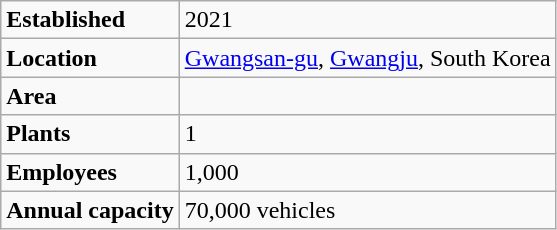<table class="wikitable">
<tr>
<td><strong>Established</strong></td>
<td>2021</td>
</tr>
<tr>
<td><strong>Location</strong></td>
<td><a href='#'>Gwangsan-gu</a>, <a href='#'>Gwangju</a>, South Korea</td>
</tr>
<tr>
<td><strong>Area</strong></td>
<td></td>
</tr>
<tr>
<td><strong>Plants</strong></td>
<td>1</td>
</tr>
<tr>
<td><strong>Employees</strong></td>
<td>1,000</td>
</tr>
<tr>
<td><strong>Annual capacity</strong></td>
<td>70,000 vehicles</td>
</tr>
</table>
